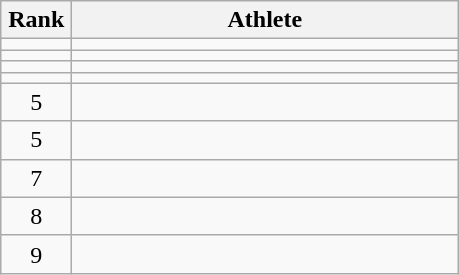<table class="wikitable" style="text-align: center;">
<tr>
<th width=40>Rank</th>
<th width=250>Athlete</th>
</tr>
<tr>
<td></td>
<td align="left"></td>
</tr>
<tr>
<td></td>
<td align="left"></td>
</tr>
<tr>
<td></td>
<td align="left"></td>
</tr>
<tr>
<td></td>
<td align="left"></td>
</tr>
<tr>
<td>5</td>
<td align="left"></td>
</tr>
<tr>
<td>5</td>
<td align="left"></td>
</tr>
<tr>
<td>7</td>
<td align="left"></td>
</tr>
<tr>
<td>8</td>
<td align="left"></td>
</tr>
<tr>
<td>9</td>
<td align="left"></td>
</tr>
</table>
